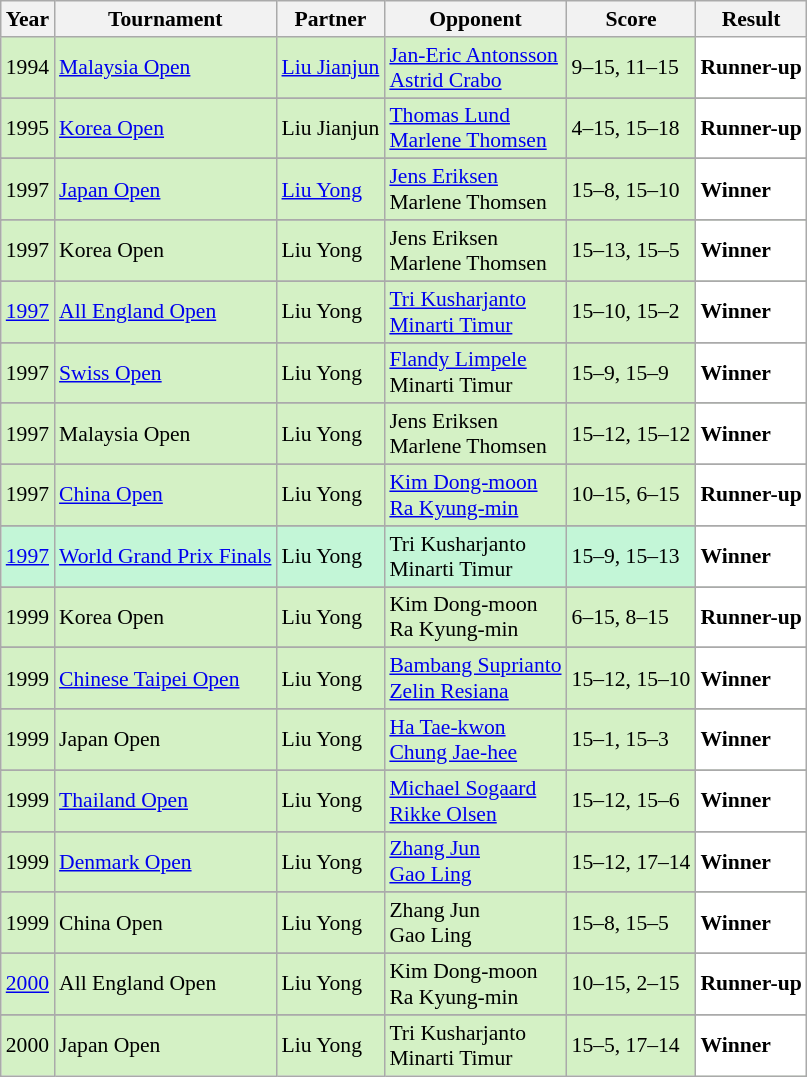<table class="sortable wikitable" style="font-size: 90%;">
<tr>
<th>Year</th>
<th>Tournament</th>
<th>Partner</th>
<th>Opponent</th>
<th>Score</th>
<th>Result</th>
</tr>
<tr style="background:#D4F1C5">
<td align="center">1994</td>
<td align="left"><a href='#'>Malaysia Open</a></td>
<td align="left"> <a href='#'>Liu Jianjun</a></td>
<td align="left"> <a href='#'>Jan-Eric Antonsson</a> <br>  <a href='#'>Astrid Crabo</a></td>
<td align="left">9–15, 11–15</td>
<td style="text-align:left; background:white"> <strong>Runner-up</strong></td>
</tr>
<tr>
</tr>
<tr style="background:#D4F1C5">
<td align="center">1995</td>
<td align="left"><a href='#'>Korea Open</a></td>
<td align="left"> Liu Jianjun</td>
<td align="left"> <a href='#'>Thomas Lund</a> <br>  <a href='#'>Marlene Thomsen</a></td>
<td align="left">4–15, 15–18</td>
<td style="text-align:left; background:white"> <strong>Runner-up</strong></td>
</tr>
<tr>
</tr>
<tr style="background:#D4F1C5">
<td align="center">1997</td>
<td align="left"><a href='#'>Japan Open</a></td>
<td align="left"> <a href='#'>Liu Yong</a></td>
<td align="left"> <a href='#'>Jens Eriksen</a> <br>  Marlene Thomsen</td>
<td align="left">15–8, 15–10</td>
<td style="text-align:left; background:white"> <strong>Winner</strong></td>
</tr>
<tr>
</tr>
<tr style="background:#D4F1C5">
<td align="center">1997</td>
<td align="left">Korea Open</td>
<td align="left"> Liu Yong</td>
<td align="left"> Jens Eriksen <br>  Marlene Thomsen</td>
<td align="left">15–13, 15–5</td>
<td style="text-align:left; background:white"> <strong>Winner</strong></td>
</tr>
<tr>
</tr>
<tr style="background:#D4F1C5">
<td align="center"><a href='#'>1997</a></td>
<td align="left"><a href='#'>All England Open</a></td>
<td align="left"> Liu Yong</td>
<td align="left"> <a href='#'>Tri Kusharjanto</a> <br>  <a href='#'>Minarti Timur</a></td>
<td align="left">15–10, 15–2</td>
<td style="text-align:left; background:white"> <strong>Winner</strong></td>
</tr>
<tr>
</tr>
<tr style="background:#D4F1C5">
<td align="center">1997</td>
<td align="left"><a href='#'>Swiss Open</a></td>
<td align="left"> Liu Yong</td>
<td align="left"> <a href='#'>Flandy Limpele</a> <br>  Minarti Timur</td>
<td align="left">15–9, 15–9</td>
<td style="text-align:left; background:white"> <strong>Winner</strong></td>
</tr>
<tr>
</tr>
<tr style="background:#D4F1C5">
<td align="center">1997</td>
<td align="left">Malaysia Open</td>
<td align="left"> Liu Yong</td>
<td align="left"> Jens Eriksen <br>  Marlene Thomsen</td>
<td align="left">15–12, 15–12</td>
<td style="text-align:left; background:white"> <strong>Winner</strong></td>
</tr>
<tr>
</tr>
<tr style="background:#D4F1C5">
<td align="center">1997</td>
<td align="left"><a href='#'>China Open</a></td>
<td align="left"> Liu Yong</td>
<td align="left"> <a href='#'>Kim Dong-moon</a> <br>  <a href='#'>Ra Kyung-min</a></td>
<td align="left">10–15, 6–15</td>
<td style="text-align:left; background:white"> <strong>Runner-up</strong></td>
</tr>
<tr>
</tr>
<tr style="background:#C3F6D7">
<td align="center"><a href='#'>1997</a></td>
<td align="left"><a href='#'>World Grand Prix Finals</a></td>
<td align="left"> Liu Yong</td>
<td align="left"> Tri Kusharjanto <br>  Minarti Timur</td>
<td align="left">15–9, 15–13</td>
<td style="text-align:left; background:white"> <strong>Winner</strong></td>
</tr>
<tr>
</tr>
<tr style="background:#D4F1C5">
<td align="center">1999</td>
<td align="left">Korea Open</td>
<td align="left"> Liu Yong</td>
<td align="left"> Kim Dong-moon <br>  Ra Kyung-min</td>
<td align="left">6–15, 8–15</td>
<td style="text-align:left; background:white"> <strong>Runner-up</strong></td>
</tr>
<tr>
</tr>
<tr style="background:#D4F1C5">
<td align="center">1999</td>
<td align="left"><a href='#'>Chinese Taipei Open</a></td>
<td align="left"> Liu Yong</td>
<td align="left"> <a href='#'>Bambang Suprianto</a> <br>  <a href='#'>Zelin Resiana</a></td>
<td align="left">15–12, 15–10</td>
<td style="text-align:left; background:white"> <strong>Winner</strong></td>
</tr>
<tr>
</tr>
<tr style="background:#D4F1C5">
<td align="center">1999</td>
<td align="left">Japan Open</td>
<td align="left"> Liu Yong</td>
<td align="left"> <a href='#'>Ha Tae-kwon</a> <br>  <a href='#'>Chung Jae-hee</a></td>
<td align="left">15–1, 15–3</td>
<td style="text-align:left; background:white"> <strong>Winner</strong></td>
</tr>
<tr>
</tr>
<tr style="background:#D4F1C5">
<td align="center">1999</td>
<td align="left"><a href='#'>Thailand Open</a></td>
<td align="left"> Liu Yong</td>
<td align="left"> <a href='#'>Michael Sogaard</a> <br>  <a href='#'>Rikke Olsen</a></td>
<td align="left">15–12, 15–6</td>
<td style="text-align:left; background:white"> <strong>Winner</strong></td>
</tr>
<tr>
</tr>
<tr style="background:#D4F1C5">
<td align="center">1999</td>
<td align="left"><a href='#'>Denmark Open</a></td>
<td align="left"> Liu Yong</td>
<td align="left"> <a href='#'>Zhang Jun</a> <br>  <a href='#'>Gao Ling</a></td>
<td align="left">15–12, 17–14</td>
<td style="text-align:left; background:white"> <strong>Winner</strong></td>
</tr>
<tr>
</tr>
<tr style="background:#D4F1C5">
<td align="center">1999</td>
<td align="left">China Open</td>
<td align="left"> Liu Yong</td>
<td align="left"> Zhang Jun <br>  Gao Ling</td>
<td align="left">15–8, 15–5</td>
<td style="text-align:left; background:white"> <strong>Winner</strong></td>
</tr>
<tr>
</tr>
<tr style="background:#D4F1C5">
<td align="center"><a href='#'>2000</a></td>
<td align="left">All England Open</td>
<td align="left"> Liu Yong</td>
<td align="left"> Kim Dong-moon <br>  Ra Kyung-min</td>
<td align="left">10–15, 2–15</td>
<td style="text-align:left; background:white"> <strong>Runner-up</strong></td>
</tr>
<tr>
</tr>
<tr style="background:#D4F1C5">
<td align="center">2000</td>
<td align="left">Japan Open</td>
<td align="left"> Liu Yong</td>
<td align="left"> Tri Kusharjanto <br>  Minarti Timur</td>
<td align="left">15–5, 17–14</td>
<td style="text-align:left; background:white"> <strong>Winner</strong></td>
</tr>
</table>
